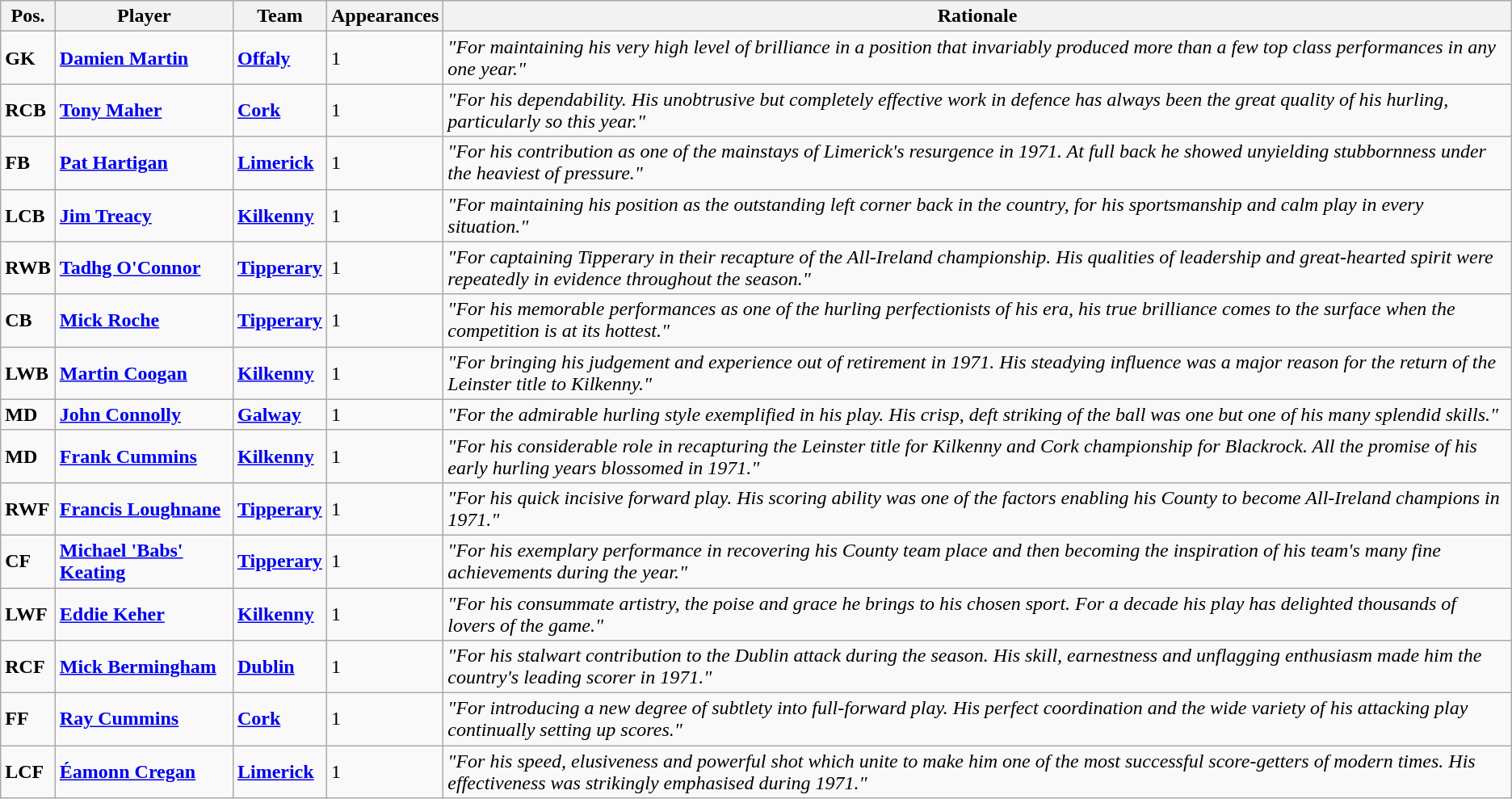<table class="wikitable">
<tr>
<th>Pos.</th>
<th>Player</th>
<th>Team</th>
<th>Appearances</th>
<th>Rationale</th>
</tr>
<tr>
<td><strong>GK</strong></td>
<td> <strong><a href='#'>Damien Martin</a></strong></td>
<td><strong><a href='#'>Offaly</a></strong></td>
<td>1</td>
<td><em>"For maintaining his very high level of brilliance in a position that invariably produced more than a few top class performances in any one year."</em></td>
</tr>
<tr>
<td><strong>RCB</strong></td>
<td> <strong><a href='#'>Tony Maher</a></strong></td>
<td><strong><a href='#'>Cork</a></strong></td>
<td>1</td>
<td><em>"For his dependability. His unobtrusive but completely effective work in defence has always been the great quality of his hurling, particularly so this year."</em></td>
</tr>
<tr>
<td><strong>FB</strong></td>
<td> <strong><a href='#'>Pat Hartigan</a></strong></td>
<td><strong><a href='#'>Limerick</a></strong></td>
<td>1</td>
<td><em>"For his contribution as one of the mainstays of Limerick's resurgence in 1971. At full back he showed unyielding stubbornness under the heaviest of pressure."</em></td>
</tr>
<tr>
<td><strong>LCB</strong></td>
<td> <strong><a href='#'>Jim Treacy</a></strong></td>
<td><a href='#'><strong>Kilkenny</strong></a></td>
<td>1</td>
<td><em>"For maintaining his position as the outstanding left corner back in the country, for his sportsmanship and calm play in every situation."</em></td>
</tr>
<tr>
<td><strong>RWB</strong></td>
<td> <strong><a href='#'>Tadhg O'Connor</a></strong></td>
<td><strong><a href='#'>Tipperary</a></strong></td>
<td>1</td>
<td><em>"For captaining Tipperary in their recapture of the All-Ireland championship. His qualities of leadership and great-hearted spirit were repeatedly in evidence throughout the season."</em></td>
</tr>
<tr>
<td><strong>CB</strong></td>
<td> <strong><a href='#'>Mick Roche</a></strong></td>
<td><strong><a href='#'>Tipperary</a></strong></td>
<td>1</td>
<td><em>"For his memorable performances as one of the hurling perfectionists of his era, his true brilliance comes to the surface when the competition is at its hottest."</em></td>
</tr>
<tr>
<td><strong>LWB</strong></td>
<td> <strong><a href='#'>Martin Coogan</a></strong></td>
<td><strong><a href='#'>Kilkenny</a></strong></td>
<td>1</td>
<td><em>"For bringing his judgement and experience out of retirement in 1971. His steadying influence was a major reason for the return of the Leinster title to Kilkenny."</em></td>
</tr>
<tr>
<td><strong>MD</strong></td>
<td> <strong><a href='#'>John Connolly</a></strong></td>
<td><strong><a href='#'>Galway</a></strong></td>
<td>1</td>
<td><em>"For the admirable hurling style exemplified in his play. His crisp, deft striking of the ball was one but one of his many splendid skills."</em></td>
</tr>
<tr>
<td><strong>MD</strong></td>
<td> <strong><a href='#'>Frank Cummins</a></strong></td>
<td><strong><a href='#'>Kilkenny</a></strong></td>
<td>1</td>
<td><em>"For his considerable role in recapturing the Leinster title for Kilkenny and Cork championship for Blackrock. All the promise of his early hurling years blossomed in 1971."</em></td>
</tr>
<tr>
<td><strong>RWF</strong></td>
<td> <strong><a href='#'>Francis Loughnane</a></strong></td>
<td><strong><a href='#'>Tipperary</a></strong></td>
<td>1</td>
<td><em>"For his quick incisive forward play. His scoring ability was one of the factors enabling his County to become All-Ireland champions in 1971."</em></td>
</tr>
<tr>
<td><strong>CF</strong></td>
<td> <strong><a href='#'>Michael 'Babs' Keating</a></strong></td>
<td><strong><a href='#'>Tipperary</a></strong></td>
<td>1</td>
<td><em>"For his exemplary performance in recovering his County team place and then becoming the inspiration of his team's many fine achievements during the year."</em></td>
</tr>
<tr>
<td><strong>LWF</strong></td>
<td> <strong><a href='#'>Eddie Keher</a></strong></td>
<td><strong><a href='#'>Kilkenny</a></strong></td>
<td>1</td>
<td><em>"For his consummate artistry, the poise and grace he brings to his chosen sport. For a decade his play has delighted thousands of lovers of the game."</em></td>
</tr>
<tr>
<td><strong>RCF</strong></td>
<td> <strong><a href='#'>Mick Bermingham</a></strong></td>
<td><strong><a href='#'>Dublin</a></strong></td>
<td>1</td>
<td><em>"For his stalwart contribution to the Dublin attack during the season. His skill, earnestness and unflagging enthusiasm made him the country's leading scorer in 1971."</em></td>
</tr>
<tr>
<td><strong>FF</strong></td>
<td> <strong><a href='#'>Ray Cummins</a></strong></td>
<td><strong><a href='#'>Cork</a></strong></td>
<td>1</td>
<td><em>"For introducing a new degree of subtlety into full-forward play. His perfect coordination and the wide variety of his attacking play continually setting up scores."</em></td>
</tr>
<tr>
<td><strong>LCF</strong></td>
<td> <strong><a href='#'>Éamonn Cregan</a></strong></td>
<td><strong><a href='#'>Limerick</a></strong></td>
<td>1</td>
<td><em>"For his speed, elusiveness and powerful shot which unite to make him one of the most successful score-getters of modern times. His effectiveness was strikingly emphasised during 1971."</em></td>
</tr>
</table>
